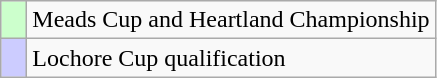<table class="wikitable">
<tr>
<td style="width:10px;background:#cfc"></td>
<td>Meads Cup and Heartland Championship</td>
</tr>
<tr>
<td style="width:10px;background:#ccf"></td>
<td>Lochore Cup qualification</td>
</tr>
</table>
